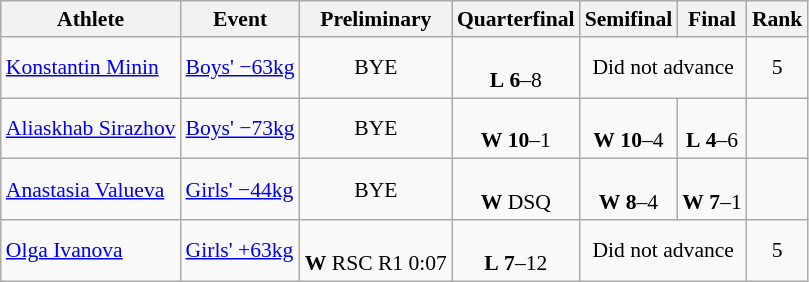<table class="wikitable" style="text-align:left; font-size:90%">
<tr>
<th>Athlete</th>
<th>Event</th>
<th>Preliminary</th>
<th>Quarterfinal</th>
<th>Semifinal</th>
<th>Final</th>
<th>Rank</th>
</tr>
<tr>
<td><a href='#'>Konstantin Minin</a></td>
<td><a href='#'>Boys' −63kg</a></td>
<td align=center>BYE</td>
<td align=center> <br> <strong>L</strong> <strong>6</strong>–8</td>
<td align=center colspan=2>Did not advance</td>
<td align=center>5</td>
</tr>
<tr>
<td><a href='#'>Aliaskhab Sirazhov</a></td>
<td><a href='#'>Boys' −73kg</a></td>
<td align=center>BYE</td>
<td align=center> <br> <strong>W</strong> <strong>10</strong>–1</td>
<td align=center> <br> <strong>W</strong> <strong>10</strong>–4</td>
<td align=center> <br> <strong>L</strong> <strong>4</strong>–6</td>
<td align=center></td>
</tr>
<tr>
<td><a href='#'>Anastasia Valueva</a></td>
<td><a href='#'>Girls' −44kg</a></td>
<td align=center>BYE</td>
<td align=center> <br> <strong>W</strong> DSQ</td>
<td align=center> <br> <strong>W</strong> <strong>8</strong>–4</td>
<td align=center> <br> <strong>W</strong> <strong>7</strong>–1</td>
<td align=center></td>
</tr>
<tr>
<td><a href='#'>Olga Ivanova</a></td>
<td><a href='#'>Girls' +63kg</a></td>
<td align=center> <br> <strong>W</strong> RSC R1 0:07</td>
<td align=center> <br> <strong>L</strong> <strong>7</strong>–12</td>
<td align=center colspan=2>Did not advance</td>
<td align=center>5</td>
</tr>
</table>
